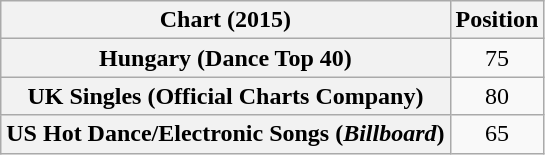<table class="wikitable sortable plainrowheaders">
<tr>
<th>Chart (2015)</th>
<th>Position</th>
</tr>
<tr>
<th scope="row">Hungary (Dance Top 40)</th>
<td style="text-align:center;">75</td>
</tr>
<tr>
<th scope="row">UK Singles (Official Charts Company)</th>
<td style="text-align:center;">80</td>
</tr>
<tr>
<th scope="row">US Hot Dance/Electronic Songs (<em>Billboard</em>)</th>
<td style="text-align:center;">65</td>
</tr>
</table>
